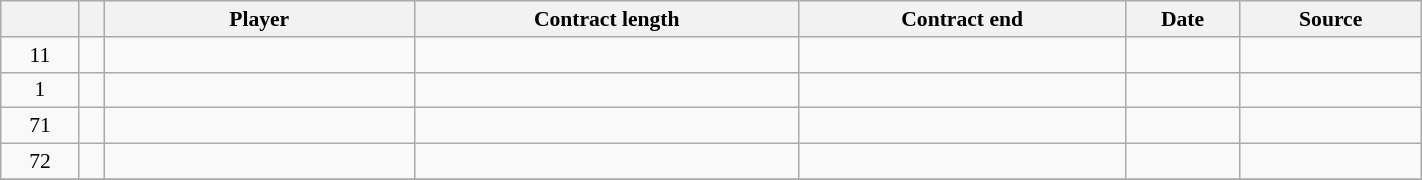<table class="wikitable sortable" style="width:75%; text-align:center; font-size:90%; text-align:centre;">
<tr>
<th></th>
<th></th>
<th scope="col" style="width:200px;">Player</th>
<th>Contract length</th>
<th>Contract end</th>
<th scope="col" style="width:70px;">Date</th>
<th>Source</th>
</tr>
<tr>
<td align=center>11</td>
<td align=center></td>
<td></td>
<td align=center></td>
<td align=center></td>
<td align=center></td>
<td align=center></td>
</tr>
<tr>
<td align=center>1</td>
<td align=center></td>
<td></td>
<td align=center></td>
<td align=center></td>
<td align=center></td>
<td align=center></td>
</tr>
<tr>
<td align=center>71</td>
<td align=center></td>
<td></td>
<td align=center></td>
<td align=center></td>
<td align=center></td>
<td align=center></td>
</tr>
<tr>
<td align=center>72</td>
<td align=center></td>
<td></td>
<td align=center></td>
<td align=center></td>
<td align=center></td>
<td align=center></td>
</tr>
<tr>
</tr>
</table>
